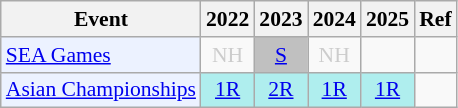<table style='font-size: 90%; text-align:center;' class='wikitable'>
<tr>
<th>Event</th>
<th>2022</th>
<th>2023</th>
<th>2024</th>
<th>2025</th>
<th>Ref</th>
</tr>
<tr>
<td bgcolor="#ECF2FF"; align="left"><a href='#'>SEA Games</a></td>
<td style=color:#ccc>NH</td>
<td bgcolor=silver><a href='#'>S</a></td>
<td style=color:#ccc>NH</td>
<td></td>
<td></td>
</tr>
<tr>
<td bgcolor="#ECF2FF"; align="left"><a href='#'>Asian Championships</a></td>
<td bgcolor=AFEEEE><a href='#'>1R</a></td>
<td bgcolor=AFEEEE><a href='#'>2R</a></td>
<td bgcolor=AFEEEE><a href='#'>1R</a></td>
<td bgcolor=AFEEEE><a href='#'>1R</a></td>
<td></td>
</tr>
</table>
